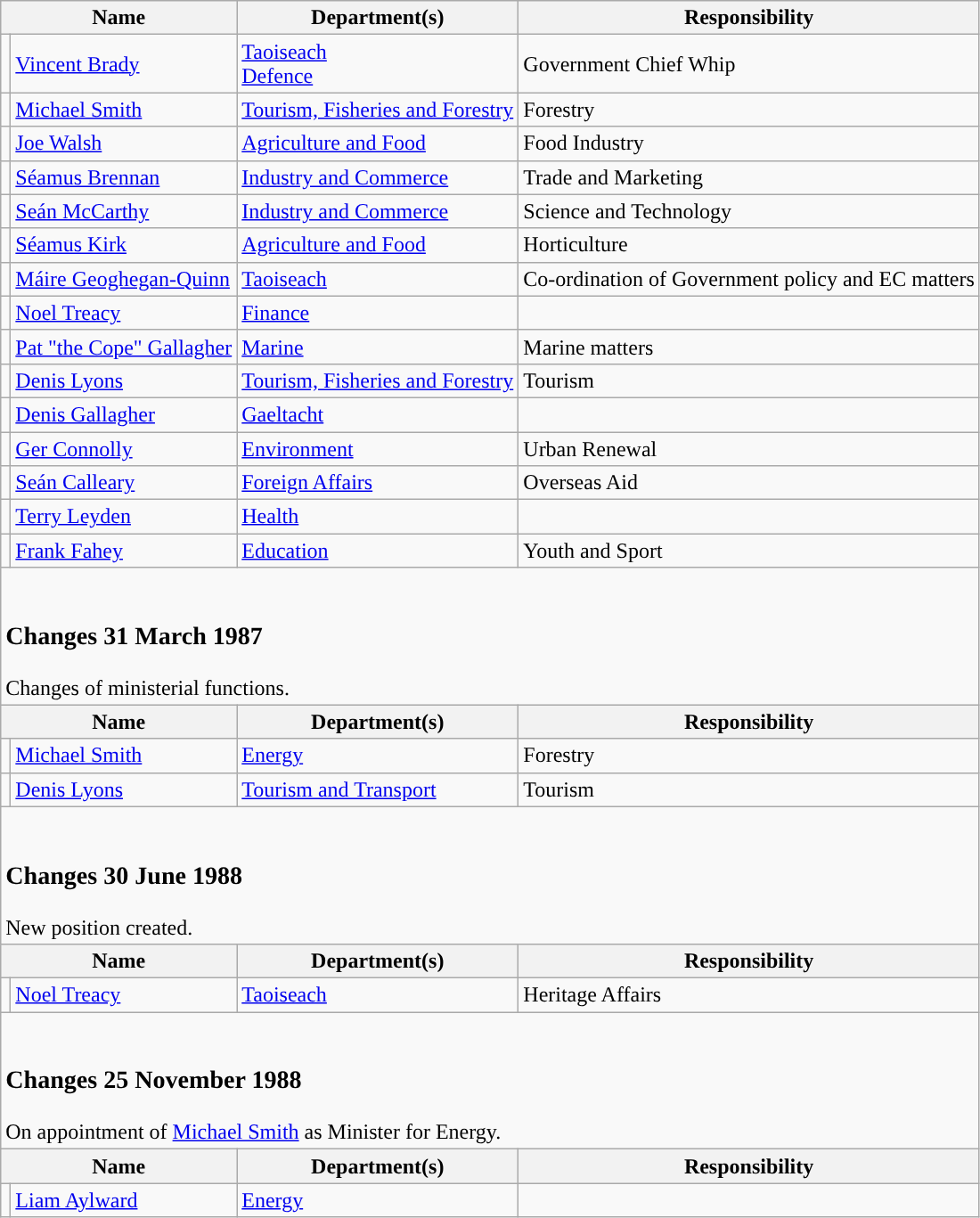<table class="wikitable">
<tr>
<th colspan="2">Name</th>
<th>Department(s)</th>
<th>Responsibility</th>
</tr>
<tr>
<td style="background-color: "></td>
<td><a href='#'>Vincent Brady</a></td>
<td><a href='#'>Taoiseach</a><br><a href='#'>Defence</a></td>
<td>Government Chief Whip</td>
</tr>
<tr>
<td style="background-color: "></td>
<td><a href='#'>Michael Smith</a></td>
<td><a href='#'>Tourism, Fisheries and Forestry</a></td>
<td>Forestry</td>
</tr>
<tr>
<td style="background-color: "></td>
<td><a href='#'>Joe Walsh</a></td>
<td><a href='#'>Agriculture and Food</a></td>
<td>Food Industry</td>
</tr>
<tr>
<td style="background-color: "></td>
<td><a href='#'>Séamus Brennan</a></td>
<td><a href='#'>Industry and Commerce</a></td>
<td>Trade and Marketing</td>
</tr>
<tr>
<td style="background-color: "></td>
<td><a href='#'>Seán McCarthy</a></td>
<td><a href='#'>Industry and Commerce</a></td>
<td>Science and Technology</td>
</tr>
<tr>
<td style="background-color: "></td>
<td><a href='#'>Séamus Kirk</a></td>
<td><a href='#'>Agriculture and Food</a></td>
<td>Horticulture</td>
</tr>
<tr>
<td style="background-color: "></td>
<td><a href='#'>Máire Geoghegan-Quinn</a></td>
<td><a href='#'>Taoiseach</a></td>
<td>Co-ordination of Government policy and EC matters</td>
</tr>
<tr>
<td style="background-color: "></td>
<td><a href='#'>Noel Treacy</a></td>
<td><a href='#'>Finance</a></td>
<td></td>
</tr>
<tr>
<td style="background-color: "></td>
<td><a href='#'>Pat "the Cope" Gallagher</a></td>
<td><a href='#'>Marine</a></td>
<td>Marine matters</td>
</tr>
<tr>
<td style="background-color: "></td>
<td><a href='#'>Denis Lyons</a></td>
<td><a href='#'>Tourism, Fisheries and Forestry</a></td>
<td>Tourism</td>
</tr>
<tr>
<td style="background-color: "></td>
<td><a href='#'>Denis Gallagher</a></td>
<td><a href='#'>Gaeltacht</a></td>
<td></td>
</tr>
<tr>
<td style="background-color: "></td>
<td><a href='#'>Ger Connolly</a></td>
<td><a href='#'>Environment</a></td>
<td>Urban Renewal</td>
</tr>
<tr>
<td style="background-color: "></td>
<td><a href='#'>Seán Calleary</a></td>
<td><a href='#'>Foreign Affairs</a></td>
<td>Overseas Aid</td>
</tr>
<tr>
<td style="background-color: "></td>
<td><a href='#'>Terry Leyden</a></td>
<td><a href='#'>Health</a></td>
<td></td>
</tr>
<tr>
<td style="background-color: "></td>
<td><a href='#'>Frank Fahey</a></td>
<td><a href='#'>Education</a></td>
<td>Youth and Sport</td>
</tr>
<tr>
<td colspan="4"><br><h3>Changes 31 March 1987</h3>Changes of ministerial functions.</td>
</tr>
<tr>
<th colspan="2">Name</th>
<th>Department(s)</th>
<th>Responsibility</th>
</tr>
<tr>
<td style="background-color: "></td>
<td><a href='#'>Michael Smith</a></td>
<td><a href='#'>Energy</a></td>
<td>Forestry</td>
</tr>
<tr>
<td style="background-color: "></td>
<td><a href='#'>Denis Lyons</a></td>
<td><a href='#'>Tourism and Transport</a></td>
<td>Tourism</td>
</tr>
<tr>
<td colspan="4"><br><h3>Changes 30 June 1988</h3>New position created.</td>
</tr>
<tr>
<th colspan="2">Name</th>
<th>Department(s)</th>
<th>Responsibility</th>
</tr>
<tr>
<td style="background-color: "></td>
<td><a href='#'>Noel Treacy</a></td>
<td><a href='#'>Taoiseach</a></td>
<td>Heritage Affairs</td>
</tr>
<tr>
<td colspan="4"><br><h3>Changes 25 November 1988</h3>On appointment of <a href='#'>Michael Smith</a> as Minister for Energy.</td>
</tr>
<tr>
<th colspan="2">Name</th>
<th>Department(s)</th>
<th>Responsibility</th>
</tr>
<tr>
<td style="background-color: "></td>
<td><a href='#'>Liam Aylward</a></td>
<td><a href='#'>Energy</a></td>
<td></td>
</tr>
</table>
